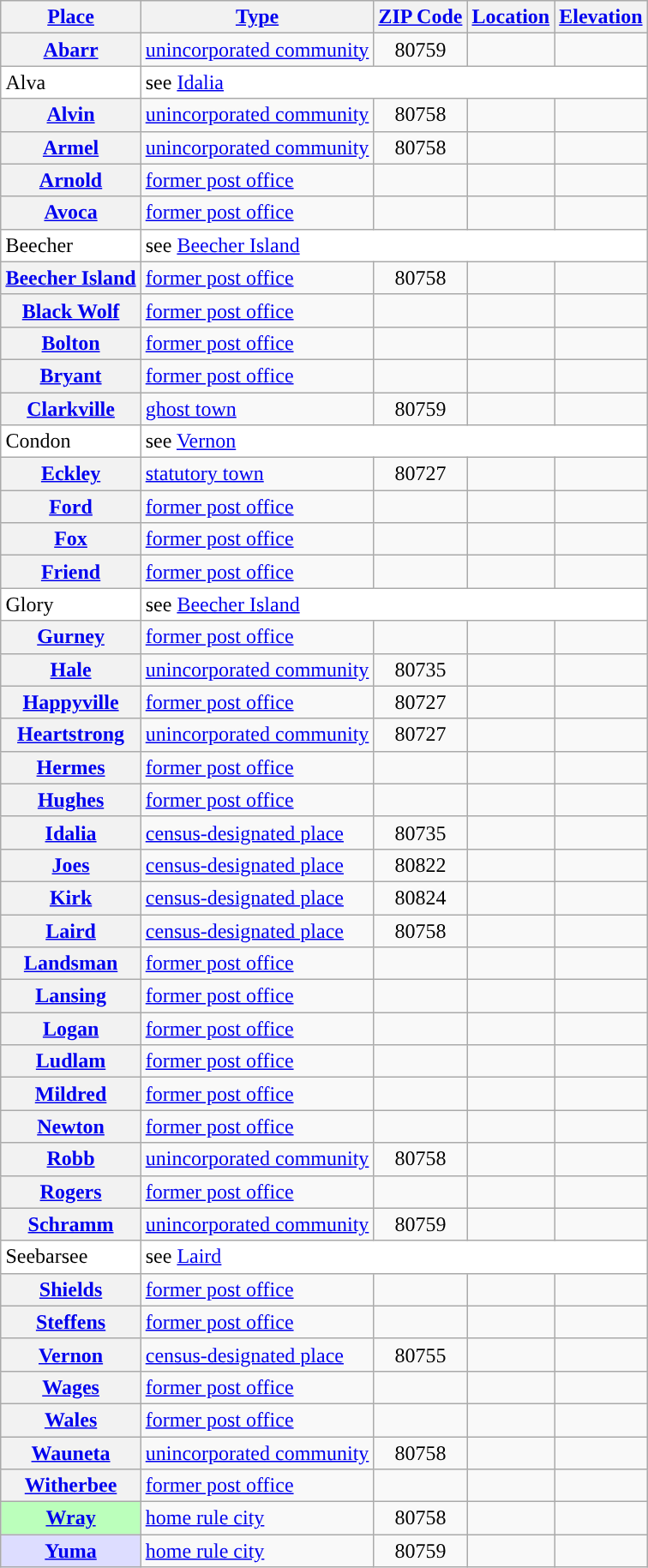<table class="wikitable sortable  plainrowheaders" style="margin:auto;">
<tr>
<th scope=col><a href='#'>Place</a></th>
<th scope=col><a href='#'>Type</a></th>
<th scope=col><a href='#'>ZIP Code</a></th>
<th scope=col><a href='#'>Location</a></th>
<th scope=col><a href='#'>Elevation</a></th>
</tr>
<tr>
<th scope=row><a href='#'>Abarr</a></th>
<td><a href='#'>unincorporated community</a></td>
<td align=center>80759</td>
<td></td>
<td align=right></td>
</tr>
<tr bgcolor=white>
<td>Alva</td>
<td colspan=4>see <a href='#'>Idalia</a></td>
</tr>
<tr>
<th scope=row><a href='#'>Alvin</a></th>
<td><a href='#'>unincorporated community</a></td>
<td align=center>80758</td>
<td></td>
<td align=right></td>
</tr>
<tr>
<th scope=row><a href='#'>Armel</a></th>
<td><a href='#'>unincorporated community</a></td>
<td align=center>80758</td>
<td></td>
<td align=right></td>
</tr>
<tr>
<th scope=row><a href='#'>Arnold</a></th>
<td><a href='#'>former post office</a></td>
<td align=center></td>
<td></td>
<td></td>
</tr>
<tr>
<th scope=row><a href='#'>Avoca</a></th>
<td><a href='#'>former post office</a></td>
<td align=center></td>
<td></td>
<td></td>
</tr>
<tr bgcolor=white>
<td>Beecher</td>
<td colspan=4>see <a href='#'>Beecher Island</a></td>
</tr>
<tr>
<th scope=row><a href='#'>Beecher Island</a></th>
<td><a href='#'>former post office</a></td>
<td align=center>80758</td>
<td></td>
<td align=right></td>
</tr>
<tr>
<th scope=row><a href='#'>Black Wolf</a></th>
<td><a href='#'>former post office</a></td>
<td align=center></td>
<td></td>
<td></td>
</tr>
<tr>
<th scope=row><a href='#'>Bolton</a></th>
<td><a href='#'>former post office</a></td>
<td align=center></td>
<td></td>
<td></td>
</tr>
<tr>
<th scope=row><a href='#'>Bryant</a></th>
<td><a href='#'>former post office</a></td>
<td align=center></td>
<td></td>
<td></td>
</tr>
<tr>
<th scope=row><a href='#'>Clarkville</a></th>
<td><a href='#'>ghost town</a></td>
<td align=center>80759</td>
<td></td>
<td align=right></td>
</tr>
<tr bgcolor=white>
<td>Condon</td>
<td colspan=4>see <a href='#'>Vernon</a></td>
</tr>
<tr>
<th scope=row><a href='#'>Eckley</a></th>
<td><a href='#'>statutory town</a></td>
<td align=center>80727</td>
<td></td>
<td align=right></td>
</tr>
<tr>
<th scope=row><a href='#'>Ford</a></th>
<td><a href='#'>former post office</a></td>
<td align=center></td>
<td></td>
<td></td>
</tr>
<tr>
<th scope=row><a href='#'>Fox</a></th>
<td><a href='#'>former post office</a></td>
<td align=center></td>
<td></td>
<td></td>
</tr>
<tr>
<th scope=row><a href='#'>Friend</a></th>
<td><a href='#'>former post office</a></td>
<td align=center></td>
<td></td>
<td></td>
</tr>
<tr bgcolor=white>
<td>Glory</td>
<td colspan=4>see <a href='#'>Beecher Island</a></td>
</tr>
<tr>
<th scope=row><a href='#'>Gurney</a></th>
<td><a href='#'>former post office</a></td>
<td align=center></td>
<td></td>
<td></td>
</tr>
<tr>
<th scope=row><a href='#'>Hale</a></th>
<td><a href='#'>unincorporated community</a></td>
<td align=center>80735</td>
<td></td>
<td align=right></td>
</tr>
<tr>
<th scope=row><a href='#'>Happyville</a></th>
<td><a href='#'>former post office</a></td>
<td align=center>80727</td>
<td></td>
<td></td>
</tr>
<tr>
<th scope=row><a href='#'>Heartstrong</a></th>
<td><a href='#'>unincorporated community</a></td>
<td align=center>80727</td>
<td></td>
<td align=right></td>
</tr>
<tr>
<th scope=row><a href='#'>Hermes</a></th>
<td><a href='#'>former post office</a></td>
<td align=center></td>
<td></td>
<td></td>
</tr>
<tr>
<th scope=row><a href='#'>Hughes</a></th>
<td><a href='#'>former post office</a></td>
<td align=center></td>
<td></td>
<td></td>
</tr>
<tr>
<th scope=row><a href='#'>Idalia</a></th>
<td><a href='#'>census-designated place</a></td>
<td align=center>80735</td>
<td></td>
<td align=right></td>
</tr>
<tr>
<th scope=row><a href='#'>Joes</a></th>
<td><a href='#'>census-designated place</a></td>
<td align=center>80822</td>
<td></td>
<td align=right></td>
</tr>
<tr>
<th scope=row><a href='#'>Kirk</a></th>
<td><a href='#'>census-designated place</a></td>
<td align=center>80824</td>
<td></td>
<td align=right></td>
</tr>
<tr>
<th scope=row><a href='#'>Laird</a></th>
<td><a href='#'>census-designated place</a></td>
<td align=center>80758</td>
<td></td>
<td align=right></td>
</tr>
<tr>
<th scope=row><a href='#'>Landsman</a></th>
<td><a href='#'>former post office</a></td>
<td align=center></td>
<td></td>
<td></td>
</tr>
<tr>
<th scope=row><a href='#'>Lansing</a></th>
<td><a href='#'>former post office</a></td>
<td align=center></td>
<td></td>
<td></td>
</tr>
<tr>
<th scope=row><a href='#'>Logan</a></th>
<td><a href='#'>former post office</a></td>
<td align=center></td>
<td></td>
<td></td>
</tr>
<tr>
<th scope=row><a href='#'>Ludlam</a></th>
<td><a href='#'>former post office</a></td>
<td align=center></td>
<td></td>
<td></td>
</tr>
<tr>
<th scope=row><a href='#'>Mildred</a></th>
<td><a href='#'>former post office</a></td>
<td align=center></td>
<td></td>
<td></td>
</tr>
<tr>
<th scope=row><a href='#'>Newton</a></th>
<td><a href='#'>former post office</a></td>
<td align=center></td>
<td></td>
<td></td>
</tr>
<tr>
<th scope=row><a href='#'>Robb</a></th>
<td><a href='#'>unincorporated community</a></td>
<td align=center>80758</td>
<td></td>
<td align=right></td>
</tr>
<tr>
<th scope=row><a href='#'>Rogers</a></th>
<td><a href='#'>former post office</a></td>
<td align=center></td>
<td></td>
<td></td>
</tr>
<tr>
<th scope=row><a href='#'>Schramm</a></th>
<td><a href='#'>unincorporated community</a></td>
<td align=center>80759</td>
<td></td>
<td align=right></td>
</tr>
<tr bgcolor=white>
<td>Seebarsee</td>
<td colspan=4>see <a href='#'>Laird</a></td>
</tr>
<tr>
<th scope=row><a href='#'>Shields</a></th>
<td><a href='#'>former post office</a></td>
<td align=center></td>
<td></td>
<td></td>
</tr>
<tr>
<th scope=row><a href='#'>Steffens</a></th>
<td><a href='#'>former post office</a></td>
<td align=center></td>
<td></td>
<td></td>
</tr>
<tr>
<th scope=row><a href='#'>Vernon</a></th>
<td><a href='#'>census-designated place</a></td>
<td align=center>80755</td>
<td></td>
<td align=right></td>
</tr>
<tr>
<th scope=row><a href='#'>Wages</a></th>
<td><a href='#'>former post office</a></td>
<td align=center></td>
<td></td>
<td></td>
</tr>
<tr>
<th scope=row><a href='#'>Wales</a></th>
<td><a href='#'>former post office</a></td>
<td align=center></td>
<td></td>
<td></td>
</tr>
<tr>
<th scope=row><a href='#'>Wauneta</a></th>
<td><a href='#'>unincorporated community</a></td>
<td align=center>80758</td>
<td></td>
<td align=right></td>
</tr>
<tr>
<th scope=row><a href='#'>Witherbee</a></th>
<td><a href='#'>former post office</a></td>
<td align=center></td>
<td></td>
<td></td>
</tr>
<tr>
<th scope=row style="background:#BBFFBB;"><a href='#'>Wray</a></th>
<td><a href='#'>home rule city</a></td>
<td align=center>80758</td>
<td></td>
<td align=right></td>
</tr>
<tr>
<th scope=row style="background:#DDDDFF;"><a href='#'>Yuma</a></th>
<td><a href='#'>home rule city</a></td>
<td align=center>80759</td>
<td></td>
<td align=right></td>
</tr>
</table>
